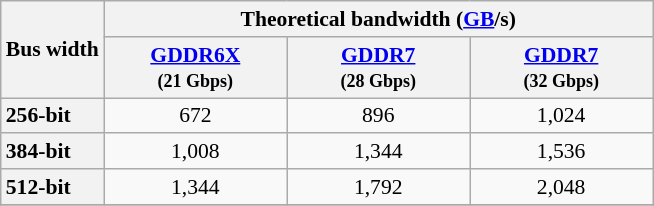<table class="wikitable plainrowheaders" style="text-align:center; font-size:90%; padding:5px; white-space:nowrap;">
<tr>
<th rowspan="2">Bus width</th>
<th colspan="3">Theoretical bandwidth (<a href='#'>GB</a>/s)</th>
</tr>
<tr>
<th style="width:8em"><a href='#'>GDDR6X</a> <br><small>(21 Gbps)</small></th>
<th style="width:8em"><a href='#'>GDDR7</a> <br><small>(28 Gbps)</small></th>
<th style="width:8em"><a href='#'>GDDR7</a> <br><small>(32 Gbps)</small></th>
</tr>
<tr>
<th scope="row" style="text-align:left">256-bit</th>
<td>672</td>
<td>896</td>
<td>1,024</td>
</tr>
<tr>
<th scope="row" style="text-align:left">384-bit</th>
<td>1,008</td>
<td>1,344</td>
<td>1,536</td>
</tr>
<tr>
<th scope="row" style="text-align:left">512-bit</th>
<td>1,344</td>
<td>1,792</td>
<td>2,048</td>
</tr>
<tr>
</tr>
</table>
